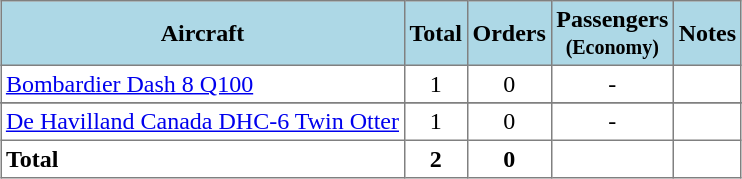<table class="toccolours" border="1" cellpadding="3" style="margin:1em auto; border-collapse:collapse">
<tr bgcolor=lightblue>
<th>Aircraft</th>
<th>Total</th>
<th>Orders</th>
<th>Passengers<br><small>(Economy)</small></th>
<th>Notes</th>
</tr>
<tr>
<td><a href='#'>Bombardier Dash 8 Q100</a></td>
<td align="center">1</td>
<td align="center">0</td>
<td align="center">-</td>
<td></td>
</tr>
<tr>
</tr>
<tr>
<td><a href='#'>De Havilland Canada DHC-6 Twin Otter</a></td>
<td align="center">1</td>
<td align="center">0</td>
<td align="center">-</td>
<td></td>
</tr>
<tr>
<td><strong>Total</strong></td>
<th>2</th>
<th>0</th>
<th></th>
</tr>
</table>
